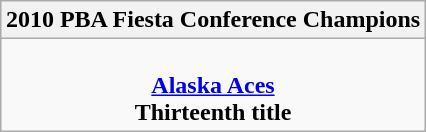<table class=wikitable style="text-align:center; margin:auto">
<tr>
<th>2010 PBA Fiesta Conference Champions</th>
</tr>
<tr>
<td><br> <strong><a href='#'>Alaska Aces</a></strong> <br> <strong>Thirteenth title</strong></td>
</tr>
</table>
